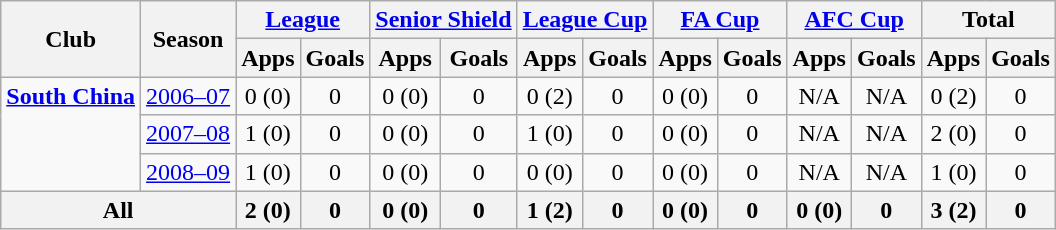<table class="wikitable" style="text-align: center;">
<tr>
<th rowspan="2">Club</th>
<th rowspan="2">Season</th>
<th colspan="2"><a href='#'>League</a></th>
<th colspan="2"><a href='#'>Senior Shield</a></th>
<th colspan="2"><a href='#'>League Cup</a></th>
<th colspan="2"><a href='#'>FA Cup</a></th>
<th colspan="2"><a href='#'>AFC Cup</a></th>
<th colspan="2">Total</th>
</tr>
<tr>
<th>Apps</th>
<th>Goals</th>
<th>Apps</th>
<th>Goals</th>
<th>Apps</th>
<th>Goals</th>
<th>Apps</th>
<th>Goals</th>
<th>Apps</th>
<th>Goals</th>
<th>Apps</th>
<th>Goals</th>
</tr>
<tr>
<td rowspan="3" valign="top"><strong><a href='#'>South China</a></strong></td>
<td><a href='#'>2006–07</a></td>
<td>0 (0)</td>
<td>0</td>
<td>0 (0)</td>
<td>0</td>
<td>0 (2)</td>
<td>0</td>
<td>0 (0)</td>
<td>0</td>
<td>N/A</td>
<td>N/A</td>
<td>0 (2)</td>
<td>0</td>
</tr>
<tr>
<td><a href='#'>2007–08</a></td>
<td>1 (0)</td>
<td>0</td>
<td>0 (0)</td>
<td>0</td>
<td>1 (0)</td>
<td>0</td>
<td>0 (0)</td>
<td>0</td>
<td>N/A</td>
<td>N/A</td>
<td>2 (0)</td>
<td>0</td>
</tr>
<tr>
<td><a href='#'>2008–09</a></td>
<td>1 (0)</td>
<td>0</td>
<td>0 (0)</td>
<td>0</td>
<td>0 (0)</td>
<td>0</td>
<td>0 (0)</td>
<td>0</td>
<td>N/A</td>
<td>N/A</td>
<td>1 (0)</td>
<td>0</td>
</tr>
<tr>
<th colspan="2">All</th>
<th>2 (0)</th>
<th>0</th>
<th>0 (0)</th>
<th>0</th>
<th>1 (2)</th>
<th>0</th>
<th>0 (0)</th>
<th>0</th>
<th>0 (0)</th>
<th>0</th>
<th>3 (2)</th>
<th>0</th>
</tr>
</table>
